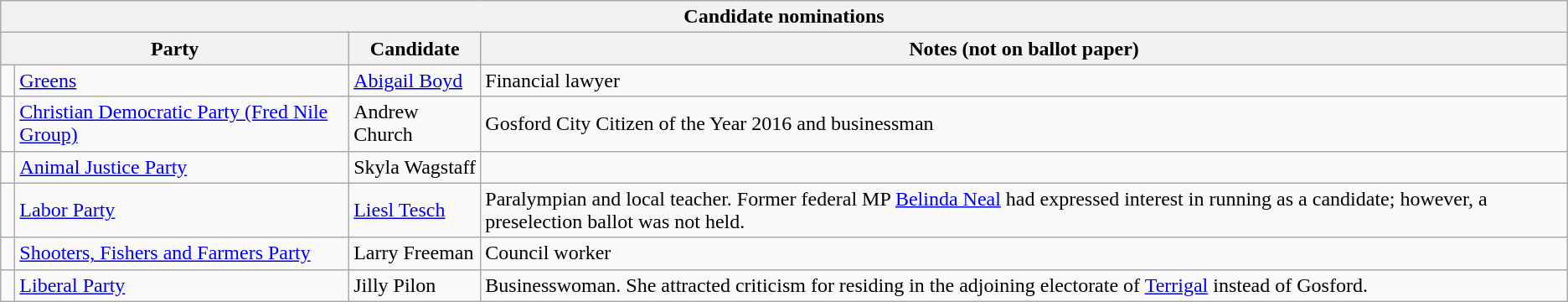<table class="wikitable">
<tr>
<th colspan=4>Candidate nominations</th>
</tr>
<tr>
<th colspan=2>Party</th>
<th>Candidate</th>
<th>Notes (not on ballot paper)</th>
</tr>
<tr>
<td> </td>
<td><a href='#'>Greens</a></td>
<td><a href='#'>Abigail Boyd</a></td>
<td>Financial lawyer</td>
</tr>
<tr>
<td> </td>
<td><a href='#'>Christian Democratic Party (Fred Nile Group)</a></td>
<td>Andrew Church</td>
<td>Gosford City Citizen of the Year 2016 and businessman</td>
</tr>
<tr>
<td> </td>
<td><a href='#'>Animal Justice Party</a></td>
<td>Skyla Wagstaff</td>
<td></td>
</tr>
<tr>
<td> </td>
<td><a href='#'>Labor Party</a></td>
<td><a href='#'>Liesl Tesch</a></td>
<td>Paralympian and local teacher. Former federal MP <a href='#'>Belinda Neal</a> had expressed interest in running as a candidate; however, a preselection ballot was not held.</td>
</tr>
<tr>
<td> </td>
<td><a href='#'>Shooters, Fishers and Farmers Party</a></td>
<td>Larry Freeman</td>
<td>Council worker</td>
</tr>
<tr>
<td> </td>
<td><a href='#'>Liberal Party</a></td>
<td>Jilly Pilon</td>
<td>Businesswoman. She attracted criticism for residing in the adjoining electorate of <a href='#'>Terrigal</a> instead of Gosford.</td>
</tr>
</table>
